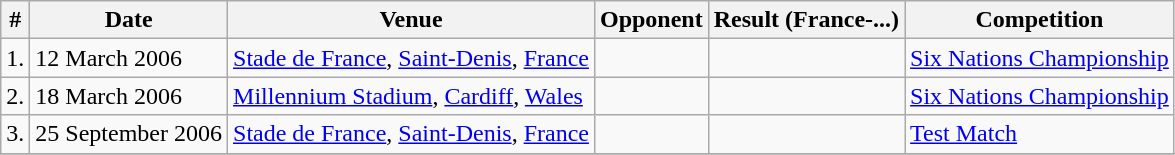<table class="wikitable sortable">
<tr>
<th>#</th>
<th>Date</th>
<th>Venue</th>
<th>Opponent</th>
<th>Result (France-...)</th>
<th>Competition</th>
</tr>
<tr>
<td>1.</td>
<td>12 March 2006</td>
<td><a href='#'>Stade de France</a>, <a href='#'>Saint-Denis</a>, <a href='#'>France</a></td>
<td></td>
<td></td>
<td><a href='#'>Six Nations Championship</a></td>
</tr>
<tr>
<td>2.</td>
<td>18 March 2006</td>
<td><a href='#'>Millennium Stadium</a>, <a href='#'>Cardiff</a>, <a href='#'>Wales</a></td>
<td></td>
<td></td>
<td><a href='#'>Six Nations Championship</a></td>
</tr>
<tr>
<td>3.</td>
<td>25 September 2006</td>
<td><a href='#'>Stade de France</a>, <a href='#'>Saint-Denis</a>, <a href='#'>France</a></td>
<td></td>
<td></td>
<td><a href='#'>Test Match</a></td>
</tr>
<tr>
</tr>
</table>
